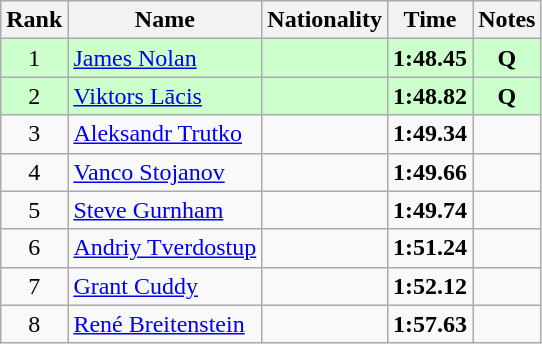<table class="wikitable sortable" style="text-align:center">
<tr>
<th>Rank</th>
<th>Name</th>
<th>Nationality</th>
<th>Time</th>
<th>Notes</th>
</tr>
<tr bgcolor=ccffcc>
<td>1</td>
<td align=left><a href='#'>James Nolan</a></td>
<td align=left></td>
<td><strong>1:48.45</strong></td>
<td><strong>Q</strong></td>
</tr>
<tr bgcolor=ccffcc>
<td>2</td>
<td align=left><a href='#'>Viktors Lācis</a></td>
<td align=left></td>
<td><strong>1:48.82</strong></td>
<td><strong>Q</strong></td>
</tr>
<tr>
<td>3</td>
<td align=left><a href='#'>Aleksandr Trutko</a></td>
<td align=left></td>
<td><strong>1:49.34</strong></td>
<td></td>
</tr>
<tr>
<td>4</td>
<td align=left><a href='#'>Vanco Stojanov</a></td>
<td align=left></td>
<td><strong>1:49.66</strong></td>
<td></td>
</tr>
<tr>
<td>5</td>
<td align=left><a href='#'>Steve Gurnham</a></td>
<td align=left></td>
<td><strong>1:49.74</strong></td>
<td></td>
</tr>
<tr>
<td>6</td>
<td align=left><a href='#'>Andriy Tverdostup</a></td>
<td align=left></td>
<td><strong>1:51.24</strong></td>
<td></td>
</tr>
<tr>
<td>7</td>
<td align=left><a href='#'>Grant Cuddy</a></td>
<td align=left></td>
<td><strong>1:52.12</strong></td>
<td></td>
</tr>
<tr>
<td>8</td>
<td align=left><a href='#'>René Breitenstein</a></td>
<td align=left></td>
<td><strong>1:57.63</strong></td>
<td></td>
</tr>
</table>
